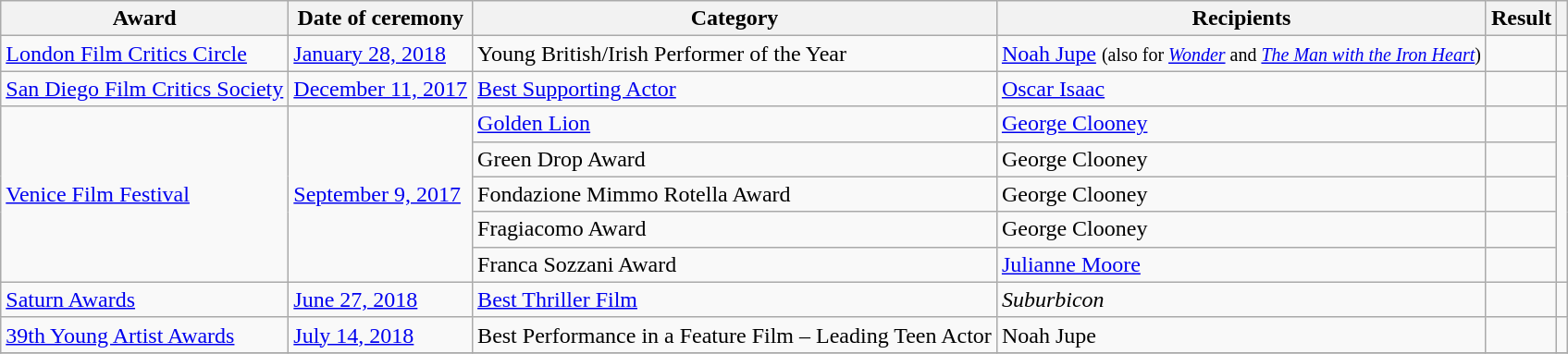<table class="wikitable plainrowheaders sortable">
<tr>
<th scope="col">Award</th>
<th scope="col">Date of ceremony</th>
<th scope="col">Category</th>
<th scope="col">Recipients</th>
<th scope="col">Result</th>
<th scope="col" class="unsortable"></th>
</tr>
<tr>
<td><a href='#'>London Film Critics Circle</a></td>
<td><a href='#'>January 28, 2018</a></td>
<td>Young British/Irish Performer of the Year</td>
<td><a href='#'>Noah Jupe</a> <small>(also for <em><a href='#'>Wonder</a></em> and <em><a href='#'>The Man with the Iron Heart</a></em>)</small></td>
<td></td>
<td style="text-align:center;"></td>
</tr>
<tr>
<td><a href='#'>San Diego Film Critics Society</a></td>
<td><a href='#'>December 11, 2017</a></td>
<td><a href='#'>Best Supporting Actor</a></td>
<td><a href='#'>Oscar Isaac</a></td>
<td></td>
<td style="text-align:center;"></td>
</tr>
<tr>
<td rowspan="5"><a href='#'>Venice Film Festival</a></td>
<td rowspan="5"><a href='#'>September 9, 2017</a></td>
<td><a href='#'>Golden Lion</a></td>
<td><a href='#'>George Clooney</a></td>
<td></td>
<td rowspan="5" style="text-align:center;"></td>
</tr>
<tr>
<td>Green Drop Award</td>
<td>George Clooney</td>
<td></td>
</tr>
<tr>
<td>Fondazione Mimmo Rotella Award</td>
<td>George Clooney</td>
<td></td>
</tr>
<tr>
<td>Fragiacomo Award</td>
<td>George Clooney</td>
<td></td>
</tr>
<tr>
<td>Franca Sozzani Award</td>
<td><a href='#'>Julianne Moore</a></td>
<td></td>
</tr>
<tr>
<td scope="row"><a href='#'>Saturn Awards</a></td>
<td><a href='#'>June 27, 2018</a></td>
<td><a href='#'>Best Thriller Film</a></td>
<td><em>Suburbicon</em></td>
<td></td>
<td style="text-align:center;"></td>
</tr>
<tr>
<td><a href='#'>39th Young Artist Awards</a></td>
<td><a href='#'>July 14, 2018</a></td>
<td>Best Performance in a Feature Film – Leading Teen Actor</td>
<td>Noah Jupe</td>
<td></td>
<td></td>
</tr>
<tr>
</tr>
</table>
